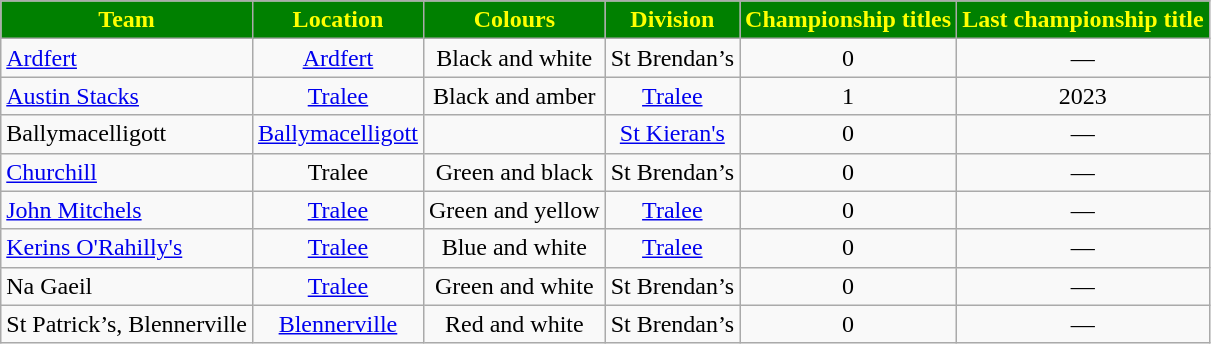<table class="wikitable sortable" style="text-align:center">
<tr>
<th style="background:green;color:yellow">Team</th>
<th style="background:green;color:yellow">Location</th>
<th style="background:green;color:yellow">Colours</th>
<th style="background:green;color:yellow">Division</th>
<th style="background:green;color:yellow">Championship titles</th>
<th style="background:green;color:yellow">Last championship title</th>
</tr>
<tr>
<td style="text-align:left"><a href='#'>Ardfert</a></td>
<td><a href='#'>Ardfert</a></td>
<td>Black and white</td>
<td>St Brendan’s</td>
<td>0</td>
<td>—</td>
</tr>
<tr>
<td style="text-align:left"> <a href='#'>Austin Stacks</a></td>
<td><a href='#'>Tralee</a></td>
<td>Black and amber</td>
<td><a href='#'>Tralee</a></td>
<td>1</td>
<td>2023</td>
</tr>
<tr>
<td style="text-align:left">Ballymacelligott</td>
<td><a href='#'>Ballymacelligott</a></td>
<td></td>
<td><a href='#'>St Kieran's</a></td>
<td>0</td>
<td>—</td>
</tr>
<tr>
<td style="text-align:left"><a href='#'>Churchill</a></td>
<td>Tralee</td>
<td>Green and black</td>
<td>St Brendan’s</td>
<td>0</td>
<td>—</td>
</tr>
<tr>
<td style="text-align:left"> <a href='#'>John Mitchels</a></td>
<td><a href='#'>Tralee</a></td>
<td>Green and yellow</td>
<td><a href='#'>Tralee</a></td>
<td>0</td>
<td>—</td>
</tr>
<tr>
<td style="text-align:left"> <a href='#'>Kerins O'Rahilly's</a></td>
<td><a href='#'>Tralee</a></td>
<td>Blue and white</td>
<td><a href='#'>Tralee</a></td>
<td>0</td>
<td>—</td>
</tr>
<tr>
<td style="text-align:left">Na Gaeil</td>
<td><a href='#'>Tralee</a></td>
<td>Green and white</td>
<td>St Brendan’s</td>
<td>0</td>
<td>—</td>
</tr>
<tr>
<td style="text-align:left">St Patrick’s, Blennerville</td>
<td><a href='#'>Blennerville</a></td>
<td>Red and white</td>
<td>St Brendan’s</td>
<td>0</td>
<td>—</td>
</tr>
</table>
